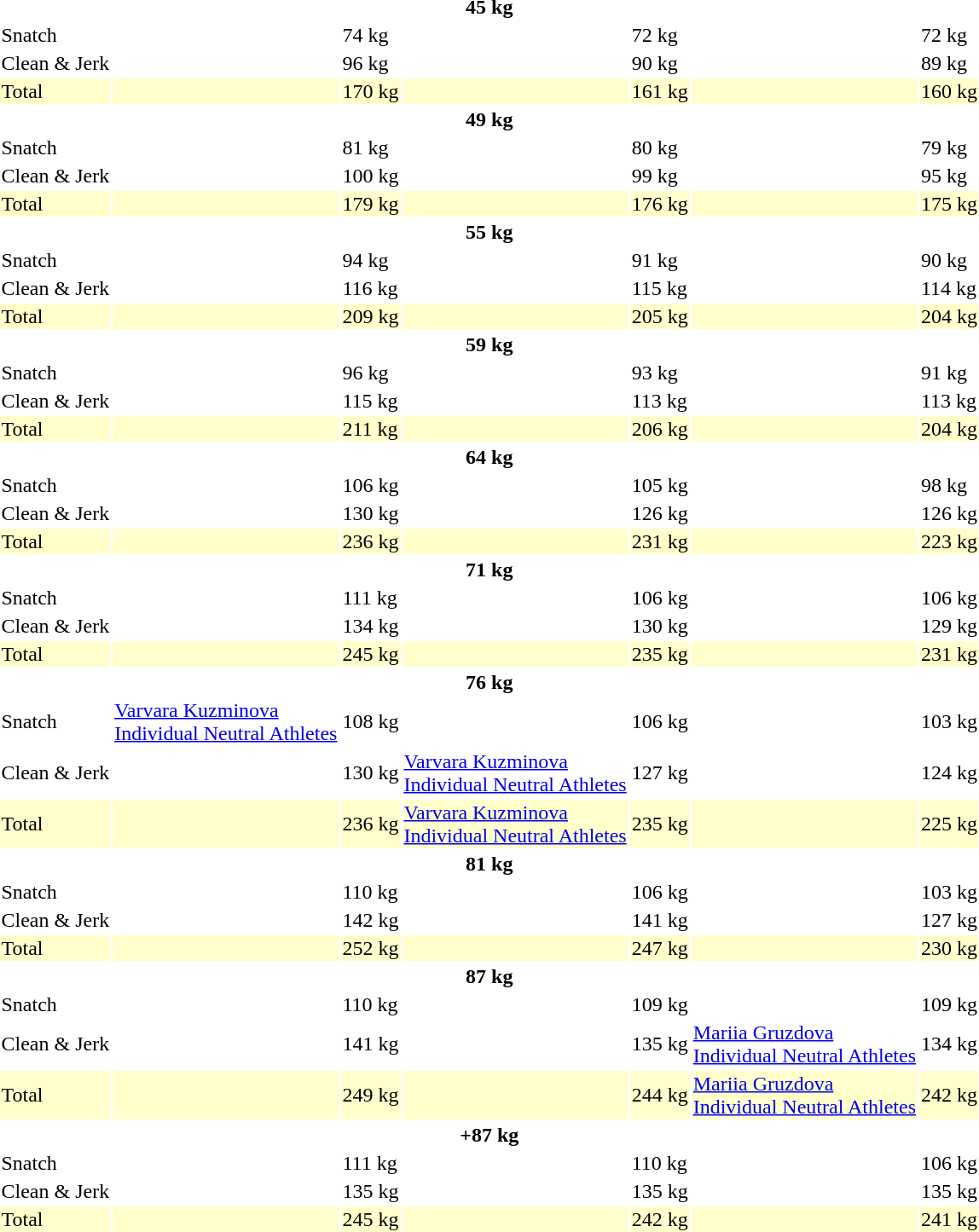<table>
<tr>
<th colspan=7>45 kg</th>
</tr>
<tr>
<td>Snatch</td>
<td></td>
<td>74 kg</td>
<td></td>
<td>72 kg</td>
<td></td>
<td>72 kg</td>
</tr>
<tr>
<td>Clean & Jerk</td>
<td></td>
<td>96 kg</td>
<td></td>
<td>90 kg</td>
<td></td>
<td>89 kg</td>
</tr>
<tr bgcolor=ffffcc>
<td>Total</td>
<td></td>
<td>170 kg</td>
<td></td>
<td>161 kg</td>
<td></td>
<td>160 kg</td>
</tr>
<tr>
<th colspan=7>49 kg</th>
</tr>
<tr>
<td>Snatch</td>
<td></td>
<td>81 kg</td>
<td></td>
<td>80 kg</td>
<td></td>
<td>79 kg</td>
</tr>
<tr>
<td>Clean & Jerk</td>
<td></td>
<td>100 kg</td>
<td></td>
<td>99 kg</td>
<td></td>
<td>95 kg</td>
</tr>
<tr bgcolor=ffffcc>
<td>Total</td>
<td></td>
<td>179 kg</td>
<td></td>
<td>176 kg</td>
<td></td>
<td>175 kg</td>
</tr>
<tr>
<th colspan=7>55 kg</th>
</tr>
<tr>
<td>Snatch</td>
<td></td>
<td>94 kg</td>
<td></td>
<td>91 kg</td>
<td></td>
<td>90 kg</td>
</tr>
<tr>
<td>Clean & Jerk</td>
<td></td>
<td>116 kg</td>
<td></td>
<td>115 kg</td>
<td></td>
<td>114 kg</td>
</tr>
<tr bgcolor=ffffcc>
<td>Total</td>
<td></td>
<td>209 kg</td>
<td></td>
<td>205 kg</td>
<td></td>
<td>204 kg</td>
</tr>
<tr>
<th colspan=7>59 kg</th>
</tr>
<tr>
<td>Snatch</td>
<td></td>
<td>96 kg</td>
<td></td>
<td>93 kg</td>
<td></td>
<td>91 kg</td>
</tr>
<tr>
<td>Clean & Jerk</td>
<td></td>
<td>115 kg</td>
<td></td>
<td>113 kg</td>
<td></td>
<td>113 kg</td>
</tr>
<tr bgcolor=ffffcc>
<td>Total</td>
<td></td>
<td>211 kg</td>
<td></td>
<td>206 kg</td>
<td></td>
<td>204 kg</td>
</tr>
<tr>
<th colspan=7>64 kg</th>
</tr>
<tr>
<td>Snatch</td>
<td></td>
<td>106 kg</td>
<td></td>
<td>105 kg</td>
<td></td>
<td>98 kg</td>
</tr>
<tr>
<td>Clean & Jerk</td>
<td></td>
<td>130 kg</td>
<td></td>
<td>126 kg</td>
<td></td>
<td>126 kg</td>
</tr>
<tr bgcolor=ffffcc>
<td>Total</td>
<td></td>
<td>236 kg</td>
<td></td>
<td>231 kg</td>
<td></td>
<td>223 kg</td>
</tr>
<tr>
<th colspan=7>71 kg</th>
</tr>
<tr>
<td>Snatch</td>
<td></td>
<td>111 kg</td>
<td></td>
<td>106 kg</td>
<td></td>
<td>106 kg</td>
</tr>
<tr>
<td>Clean & Jerk</td>
<td></td>
<td>134 kg</td>
<td></td>
<td>130 kg</td>
<td></td>
<td>129 kg</td>
</tr>
<tr bgcolor=ffffcc>
<td>Total</td>
<td></td>
<td>245 kg</td>
<td></td>
<td>235 kg</td>
<td></td>
<td>231 kg</td>
</tr>
<tr>
<th colspan=7>76 kg</th>
</tr>
<tr>
<td>Snatch</td>
<td><a href='#'>Varvara Kuzminova</a><br><a href='#'>Individual Neutral Athletes</a></td>
<td>108 kg</td>
<td></td>
<td>106 kg</td>
<td></td>
<td>103 kg</td>
</tr>
<tr>
<td>Clean & Jerk</td>
<td></td>
<td>130 kg</td>
<td><a href='#'>Varvara Kuzminova</a><br><a href='#'>Individual Neutral Athletes</a></td>
<td>127 kg</td>
<td></td>
<td>124 kg</td>
</tr>
<tr bgcolor=ffffcc>
<td>Total</td>
<td></td>
<td>236 kg</td>
<td><a href='#'>Varvara Kuzminova</a><br><a href='#'>Individual Neutral Athletes</a></td>
<td>235 kg</td>
<td></td>
<td>225 kg</td>
</tr>
<tr>
<th colspan=7>81 kg</th>
</tr>
<tr>
<td>Snatch</td>
<td></td>
<td>110 kg</td>
<td></td>
<td>106 kg</td>
<td></td>
<td>103 kg</td>
</tr>
<tr>
<td>Clean & Jerk</td>
<td></td>
<td>142 kg</td>
<td></td>
<td>141 kg</td>
<td></td>
<td>127 kg</td>
</tr>
<tr bgcolor=ffffcc>
<td>Total</td>
<td></td>
<td>252 kg</td>
<td></td>
<td>247 kg</td>
<td></td>
<td>230 kg</td>
</tr>
<tr>
<th colspan=7>87 kg</th>
</tr>
<tr>
<td>Snatch</td>
<td></td>
<td>110 kg</td>
<td></td>
<td>109 kg</td>
<td></td>
<td>109 kg</td>
</tr>
<tr>
<td>Clean & Jerk</td>
<td></td>
<td>141 kg</td>
<td></td>
<td>135 kg</td>
<td><a href='#'>Mariia Gruzdova</a><br><a href='#'>Individual Neutral Athletes</a></td>
<td>134 kg</td>
</tr>
<tr bgcolor=ffffcc>
<td>Total</td>
<td></td>
<td>249 kg</td>
<td></td>
<td>244 kg</td>
<td><a href='#'>Mariia Gruzdova</a><br><a href='#'>Individual Neutral Athletes</a></td>
<td>242 kg</td>
</tr>
<tr>
<th colspan=7>+87 kg</th>
</tr>
<tr>
<td>Snatch</td>
<td></td>
<td>111 kg</td>
<td></td>
<td>110 kg</td>
<td></td>
<td>106 kg</td>
</tr>
<tr>
<td>Clean & Jerk</td>
<td></td>
<td>135 kg</td>
<td></td>
<td>135 kg</td>
<td></td>
<td>135 kg</td>
</tr>
<tr bgcolor=ffffcc>
<td>Total</td>
<td></td>
<td>245 kg</td>
<td></td>
<td>242 kg</td>
<td></td>
<td>241 kg</td>
</tr>
</table>
